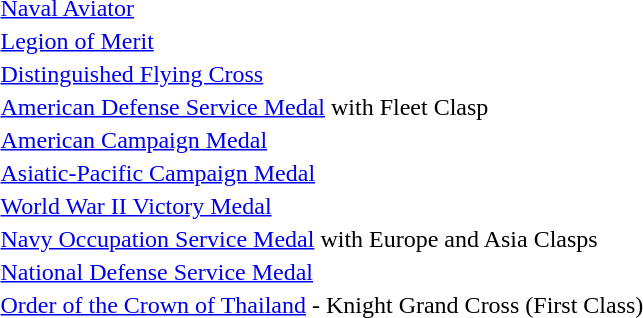<table>
<tr>
<td></td>
<td><a href='#'>Naval Aviator</a></td>
</tr>
<tr>
<td></td>
<td><a href='#'>Legion of Merit</a></td>
</tr>
<tr>
<td></td>
<td><a href='#'>Distinguished Flying Cross</a></td>
</tr>
<tr>
<td></td>
<td><a href='#'>American Defense Service Medal</a> with Fleet Clasp</td>
</tr>
<tr>
<td></td>
<td><a href='#'>American Campaign Medal</a></td>
</tr>
<tr>
<td></td>
<td><a href='#'>Asiatic-Pacific Campaign Medal</a></td>
</tr>
<tr>
<td></td>
<td><a href='#'>World War II Victory Medal</a></td>
</tr>
<tr>
<td></td>
<td><a href='#'>Navy Occupation Service Medal</a> with Europe and Asia Clasps</td>
</tr>
<tr>
<td></td>
<td><a href='#'>National Defense Service Medal</a></td>
</tr>
<tr>
<td></td>
<td><a href='#'>Order of the Crown of Thailand</a> - Knight Grand Cross (First Class)</td>
</tr>
<tr>
</tr>
</table>
